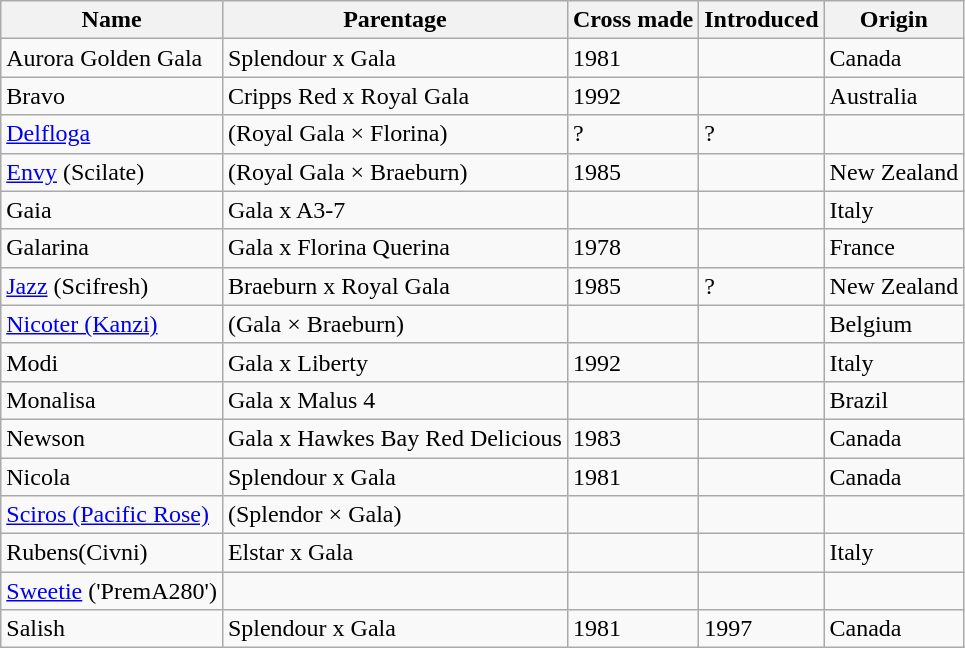<table class="wikitable">
<tr>
<th>Name</th>
<th>Parentage</th>
<th>Cross made</th>
<th>Introduced</th>
<th>Origin</th>
</tr>
<tr>
<td>Aurora Golden Gala</td>
<td>Splendour x Gala</td>
<td>1981</td>
<td></td>
<td>Canada</td>
</tr>
<tr>
<td>Bravo</td>
<td>Cripps Red x Royal Gala</td>
<td>1992</td>
<td></td>
<td>Australia</td>
</tr>
<tr>
<td><a href='#'>Delfloga</a></td>
<td>(Royal Gala × Florina) </td>
<td>?</td>
<td>?</td>
</tr>
<tr>
<td><a href='#'>Envy</a> (Scilate)</td>
<td>(Royal Gala × Braeburn)</td>
<td>1985</td>
<td></td>
<td>New Zealand</td>
</tr>
<tr>
<td>Gaia</td>
<td>Gala x A3-7</td>
<td></td>
<td></td>
<td>Italy</td>
</tr>
<tr>
<td>Galarina</td>
<td>Gala x Florina Querina</td>
<td>1978</td>
<td></td>
<td>France</td>
</tr>
<tr>
<td><a href='#'>Jazz</a> (Scifresh)</td>
<td>Braeburn x  Royal Gala</td>
<td>1985</td>
<td>?</td>
<td>New Zealand</td>
</tr>
<tr>
<td><a href='#'>Nicoter (Kanzi)</a></td>
<td>(Gala × Braeburn) </td>
<td></td>
<td></td>
<td>Belgium</td>
</tr>
<tr>
<td>Modi</td>
<td>Gala x Liberty</td>
<td>1992</td>
<td></td>
<td>Italy</td>
</tr>
<tr>
<td>Monalisa</td>
<td>Gala x Malus 4</td>
<td></td>
<td></td>
<td>Brazil</td>
</tr>
<tr>
<td>Newson</td>
<td>Gala x Hawkes Bay Red Delicious</td>
<td>1983</td>
<td></td>
<td>Canada</td>
</tr>
<tr>
<td>Nicola</td>
<td>Splendour x Gala</td>
<td>1981</td>
<td></td>
<td>Canada</td>
</tr>
<tr>
<td><a href='#'>Sciros (Pacific Rose)</a></td>
<td>(Splendor × Gala)</td>
<td></td>
<td></td>
</tr>
<tr>
<td>Rubens(Civni)</td>
<td>Elstar x Gala</td>
<td></td>
<td></td>
<td>Italy</td>
</tr>
<tr>
<td><a href='#'>Sweetie</a> ('PremA280')</td>
<td></td>
<td></td>
<td></td>
</tr>
<tr>
<td>Salish</td>
<td>Splendour x Gala</td>
<td>1981</td>
<td>1997</td>
<td>Canada</td>
</tr>
</table>
